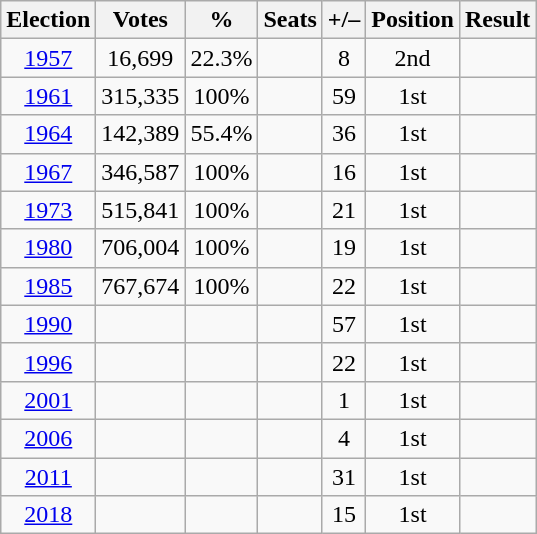<table class=wikitable style=text-align:center>
<tr>
<th>Election</th>
<th>Votes</th>
<th>%</th>
<th>Seats</th>
<th>+/–</th>
<th>Position</th>
<th>Result</th>
</tr>
<tr>
<td><a href='#'>1957</a></td>
<td>16,699</td>
<td>22.3%</td>
<td></td>
<td> 8</td>
<td> 2nd</td>
<td></td>
</tr>
<tr>
<td><a href='#'>1961</a></td>
<td>315,335<br></td>
<td>100%</td>
<td></td>
<td> 59</td>
<td> 1st</td>
<td></td>
</tr>
<tr>
<td><a href='#'>1964</a></td>
<td>142,389</td>
<td>55.4%</td>
<td></td>
<td> 36</td>
<td> 1st</td>
<td></td>
</tr>
<tr>
<td><a href='#'>1967</a></td>
<td>346,587</td>
<td>100%</td>
<td></td>
<td> 16</td>
<td> 1st</td>
<td></td>
</tr>
<tr>
<td><a href='#'>1973</a></td>
<td>515,841</td>
<td>100%</td>
<td></td>
<td> 21</td>
<td> 1st</td>
<td></td>
</tr>
<tr>
<td><a href='#'>1980</a></td>
<td>706,004</td>
<td>100%</td>
<td></td>
<td> 19</td>
<td> 1st</td>
<td></td>
</tr>
<tr>
<td><a href='#'>1985</a></td>
<td>767,674</td>
<td>100%</td>
<td></td>
<td> 22</td>
<td> 1st</td>
<td></td>
</tr>
<tr>
<td><a href='#'>1990</a></td>
<td></td>
<td></td>
<td></td>
<td> 57</td>
<td> 1st</td>
<td></td>
</tr>
<tr>
<td><a href='#'>1996</a></td>
<td></td>
<td></td>
<td></td>
<td> 22</td>
<td> 1st</td>
<td></td>
</tr>
<tr>
<td><a href='#'>2001</a></td>
<td></td>
<td></td>
<td></td>
<td> 1</td>
<td> 1st</td>
<td></td>
</tr>
<tr>
<td><a href='#'>2006</a></td>
<td></td>
<td></td>
<td></td>
<td> 4</td>
<td> 1st</td>
<td></td>
</tr>
<tr>
<td><a href='#'>2011</a></td>
<td></td>
<td></td>
<td></td>
<td> 31</td>
<td> 1st</td>
<td></td>
</tr>
<tr>
<td><a href='#'>2018</a></td>
<td></td>
<td></td>
<td></td>
<td> 15</td>
<td> 1st</td>
<td></td>
</tr>
</table>
